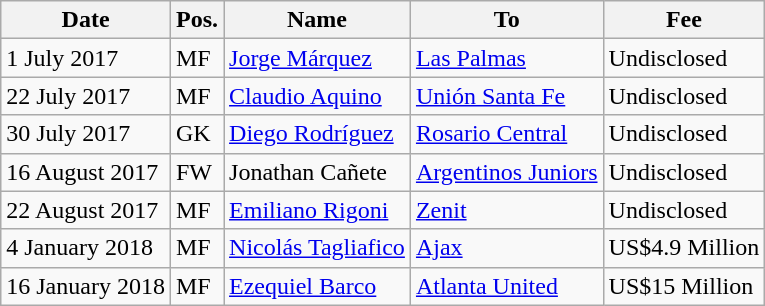<table class="wikitable">
<tr>
<th>Date</th>
<th>Pos.</th>
<th>Name</th>
<th>To</th>
<th>Fee</th>
</tr>
<tr>
<td>1 July 2017</td>
<td>MF</td>
<td> <a href='#'>Jorge Márquez</a></td>
<td> <a href='#'>Las Palmas</a></td>
<td>Undisclosed</td>
</tr>
<tr>
<td>22 July 2017</td>
<td>MF</td>
<td> <a href='#'>Claudio Aquino</a></td>
<td> <a href='#'>Unión Santa Fe</a></td>
<td>Undisclosed</td>
</tr>
<tr>
<td>30 July 2017</td>
<td>GK</td>
<td> <a href='#'>Diego Rodríguez</a></td>
<td> <a href='#'>Rosario Central</a></td>
<td>Undisclosed</td>
</tr>
<tr>
<td>16 August 2017</td>
<td>FW</td>
<td> Jonathan Cañete</td>
<td> <a href='#'>Argentinos Juniors</a></td>
<td>Undisclosed</td>
</tr>
<tr>
<td>22 August 2017</td>
<td>MF</td>
<td> <a href='#'>Emiliano Rigoni</a></td>
<td> <a href='#'>Zenit</a></td>
<td>Undisclosed</td>
</tr>
<tr>
<td>4 January 2018</td>
<td>MF</td>
<td> <a href='#'>Nicolás Tagliafico</a></td>
<td> <a href='#'>Ajax</a></td>
<td>US$4.9 Million</td>
</tr>
<tr>
<td>16 January 2018</td>
<td>MF</td>
<td> <a href='#'>Ezequiel Barco</a></td>
<td> <a href='#'>Atlanta United</a></td>
<td>US$15 Million</td>
</tr>
</table>
